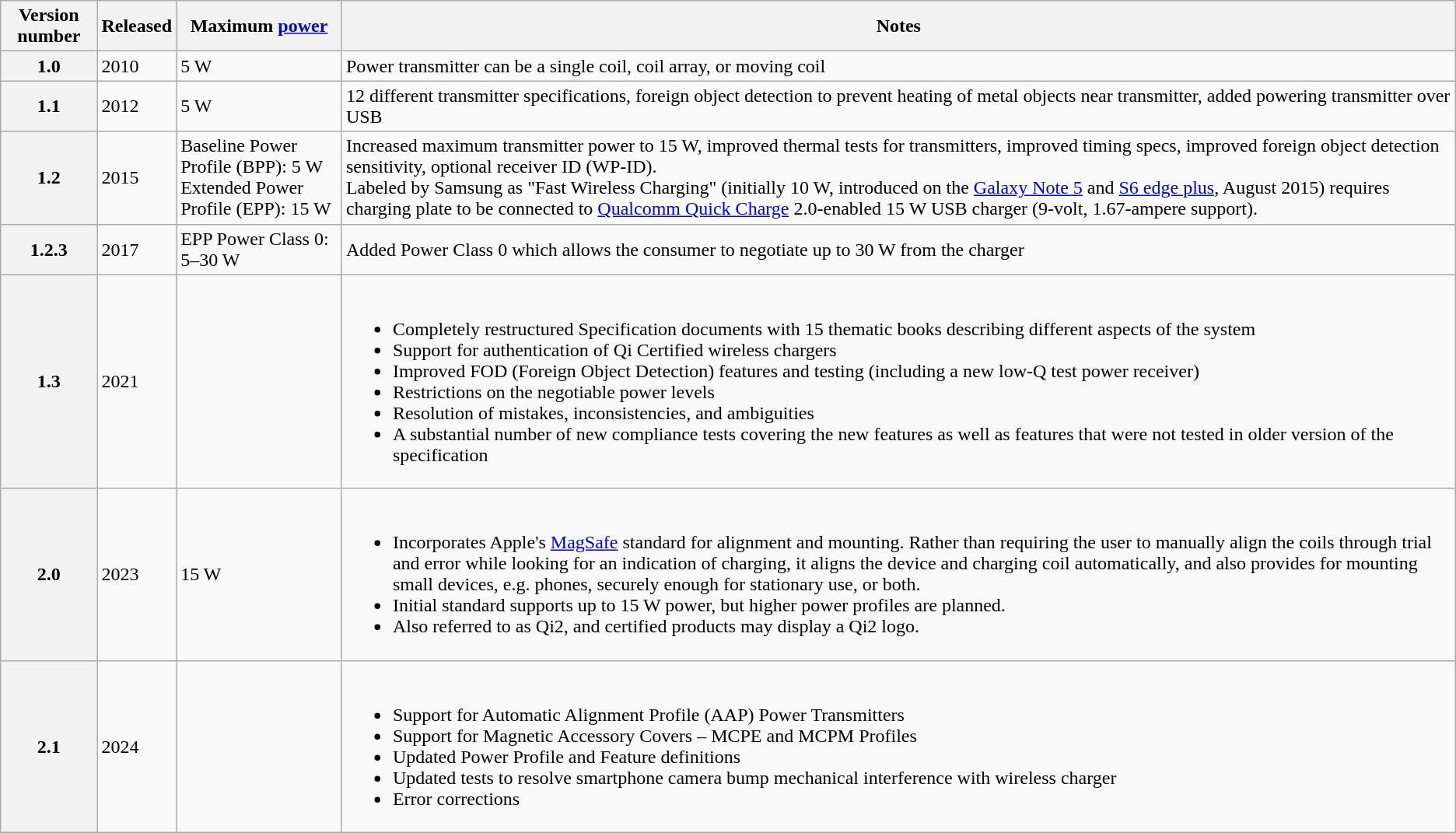<table class="wikitable">
<tr>
<th>Version number</th>
<th>Released</th>
<th>Maximum <a href='#'>power</a></th>
<th>Notes</th>
</tr>
<tr>
<th>1.0</th>
<td>2010</td>
<td>5 W</td>
<td>Power transmitter can be a single coil, coil array, or moving coil</td>
</tr>
<tr>
<th>1.1</th>
<td>2012</td>
<td>5 W</td>
<td>12 different transmitter specifications, foreign object detection to prevent heating of metal objects near transmitter, added powering transmitter over USB</td>
</tr>
<tr>
<th>1.2</th>
<td>2015</td>
<td>Baseline Power Profile (BPP): 5 W<br>Extended Power Profile (EPP): 15 W</td>
<td>Increased maximum transmitter power to 15 W, improved thermal tests for transmitters, improved timing specs, improved foreign object detection sensitivity, optional receiver ID (WP-ID).<br>Labeled by Samsung as "Fast Wireless Charging" (initially 10 W, introduced on the <a href='#'>Galaxy Note 5</a> and <a href='#'>S6 edge plus</a>, August 2015) requires charging plate to be connected to <a href='#'>Qualcomm Quick Charge</a> 2.0-enabled 15 W USB charger (9-volt, 1.67-ampere support). </td>
</tr>
<tr>
<th>1.2.3</th>
<td>2017</td>
<td>EPP Power Class 0: 5–30 W</td>
<td>Added Power Class 0 which allows the consumer to negotiate up to 30 W from the charger</td>
</tr>
<tr>
<th>1.3</th>
<td>2021</td>
<td></td>
<td><br><ul><li>Completely restructured Specification documents with 15 thematic books describing different aspects of the system</li><li>Support for authentication of Qi Certified wireless chargers</li><li>Improved FOD (Foreign Object Detection) features and testing (including a new low-Q test power receiver)</li><li>Restrictions on the negotiable power levels</li><li>Resolution of mistakes, inconsistencies, and ambiguities</li><li>A substantial number of new compliance tests covering the new features as well as features that were not tested in older version of the specification</li></ul></td>
</tr>
<tr>
<th>2.0</th>
<td>2023</td>
<td>15 W</td>
<td><br><ul><li>Incorporates Apple's <a href='#'>MagSafe</a> standard for alignment and mounting. Rather than requiring the user to manually align the coils through trial and error while looking for an indication of charging, it aligns the device and charging coil automatically, and also provides for mounting small devices, e.g. phones, securely enough for stationary use, or both.</li><li>Initial standard supports up to 15 W power, but higher power profiles are planned.</li><li>Also referred to as Qi2, and certified products may display a Qi2 logo.</li></ul></td>
</tr>
<tr>
<th>2.1</th>
<td>2024</td>
<td></td>
<td><br><ul><li>Support for Automatic Alignment Profile (AAP) Power Transmitters</li><li>Support for Magnetic Accessory Covers – MCPE and MCPM Profiles</li><li>Updated Power Profile and Feature definitions</li><li>Updated tests to resolve smartphone camera bump mechanical interference with wireless charger</li><li>Error corrections</li></ul></td>
</tr>
</table>
